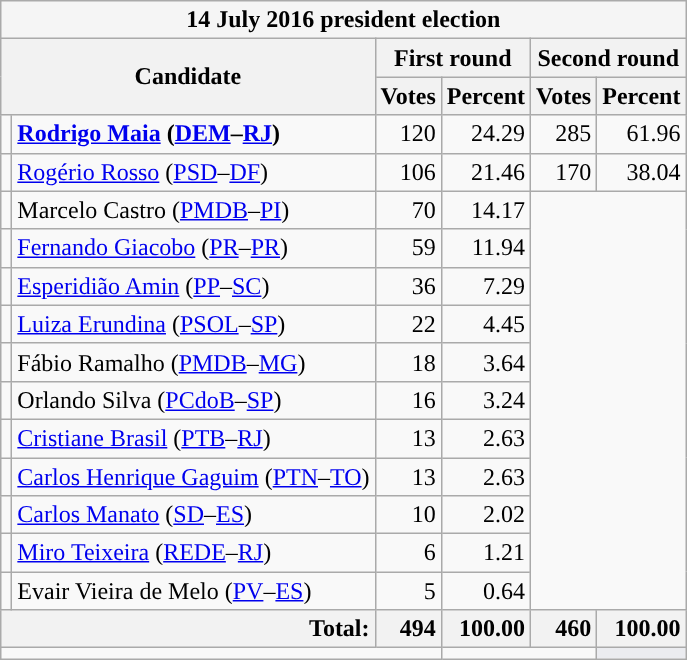<table class="wikitable">
<tr>
<th colspan=6 style="background:#F5F5F5">14 July 2016 president election</th>
</tr>
<tr>
<th colspan=2 rowspan=2>Candidate</th>
<th colspan=2>First round</th>
<th colspan=2>Second round</th>
</tr>
<tr>
<th>Votes</th>
<th>Percent</th>
<th>Votes</th>
<th>Percent</th>
</tr>
<tr>
<td style="background-color:"></td>
<td><strong><a href='#'>Rodrigo Maia</a> (<a href='#'>DEM</a>–<a href='#'>RJ</a>)</strong> </td>
<td style="text-align:right">120</td>
<td style="text-align:right">24.29</td>
<td style="text-align:right">285</td>
<td style="text-align:right">61.96</td>
</tr>
<tr>
<td style="background-color:"></td>
<td><a href='#'>Rogério Rosso</a> (<a href='#'>PSD</a>–<a href='#'>DF</a>)</td>
<td style="text-align:right">106</td>
<td style="text-align:right">21.46</td>
<td style="text-align:right">170</td>
<td style="text-align:right">38.04</td>
</tr>
<tr>
<td style="background-color:"></td>
<td>Marcelo Castro (<a href='#'>PMDB</a>–<a href='#'>PI</a>)</td>
<td style="text-align:right">70</td>
<td style="text-align:right">14.17</td>
<td colspan=2 rowspan=11></td>
</tr>
<tr>
<td style="background-color:"></td>
<td><a href='#'>Fernando Giacobo</a> (<a href='#'>PR</a>–<a href='#'>PR</a>)</td>
<td style="text-align:right">59</td>
<td style="text-align:right">11.94</td>
</tr>
<tr>
<td style="background-color:"></td>
<td><a href='#'>Esperidião Amin</a> (<a href='#'>PP</a>–<a href='#'>SC</a>)</td>
<td style="text-align:right">36</td>
<td style="text-align:right">7.29</td>
</tr>
<tr>
<td style="background-color:"></td>
<td><a href='#'>Luiza Erundina</a> (<a href='#'>PSOL</a>–<a href='#'>SP</a>)</td>
<td style="text-align:right">22</td>
<td style="text-align:right">4.45</td>
</tr>
<tr>
<td style="background-color:"></td>
<td>Fábio Ramalho (<a href='#'>PMDB</a>–<a href='#'>MG</a>)</td>
<td style="text-align:right">18</td>
<td style="text-align:right">3.64</td>
</tr>
<tr>
<td style="background-color:"></td>
<td>Orlando Silva (<a href='#'>PCdoB</a>–<a href='#'>SP</a>)</td>
<td style="text-align:right">16</td>
<td style="text-align:right">3.24</td>
</tr>
<tr>
<td style="background-color:"></td>
<td><a href='#'>Cristiane Brasil</a> (<a href='#'>PTB</a>–<a href='#'>RJ</a>)</td>
<td style="text-align:right">13</td>
<td style="text-align:right">2.63</td>
</tr>
<tr>
<td style="background-color:"></td>
<td><a href='#'>Carlos Henrique Gaguim</a> (<a href='#'>PTN</a>–<a href='#'>TO</a>)</td>
<td style="text-align:right">13</td>
<td style="text-align:right">2.63</td>
</tr>
<tr>
<td style="background-color:"></td>
<td><a href='#'>Carlos Manato</a> (<a href='#'>SD</a>–<a href='#'>ES</a>)</td>
<td style="text-align:right">10</td>
<td style="text-align:right">2.02</td>
</tr>
<tr>
<td style="background-color:"></td>
<td><a href='#'>Miro Teixeira</a> (<a href='#'>REDE</a>–<a href='#'>RJ</a>)</td>
<td style="text-align:right">6</td>
<td style="text-align:right">1.21</td>
</tr>
<tr>
<td style="background-color:"></td>
<td>Evair Vieira de Melo (<a href='#'>PV</a>–<a href='#'>ES</a>)</td>
<td style="text-align:right">5</td>
<td style="text-align:right">0.64</td>
</tr>
<tr>
<th colspan=2 style="text-align:right">Total:</th>
<th style="text-align:right">494</th>
<th style="text-align:right">100.00</th>
<th style="text-align:right">460</th>
<th style="text-align:right">100.00</th>
</tr>
<tr>
<td colspan=3></td>
<td colspan=2></td>
<td style="background:#EBECF0" rowspan=2></td>
</tr>
</table>
